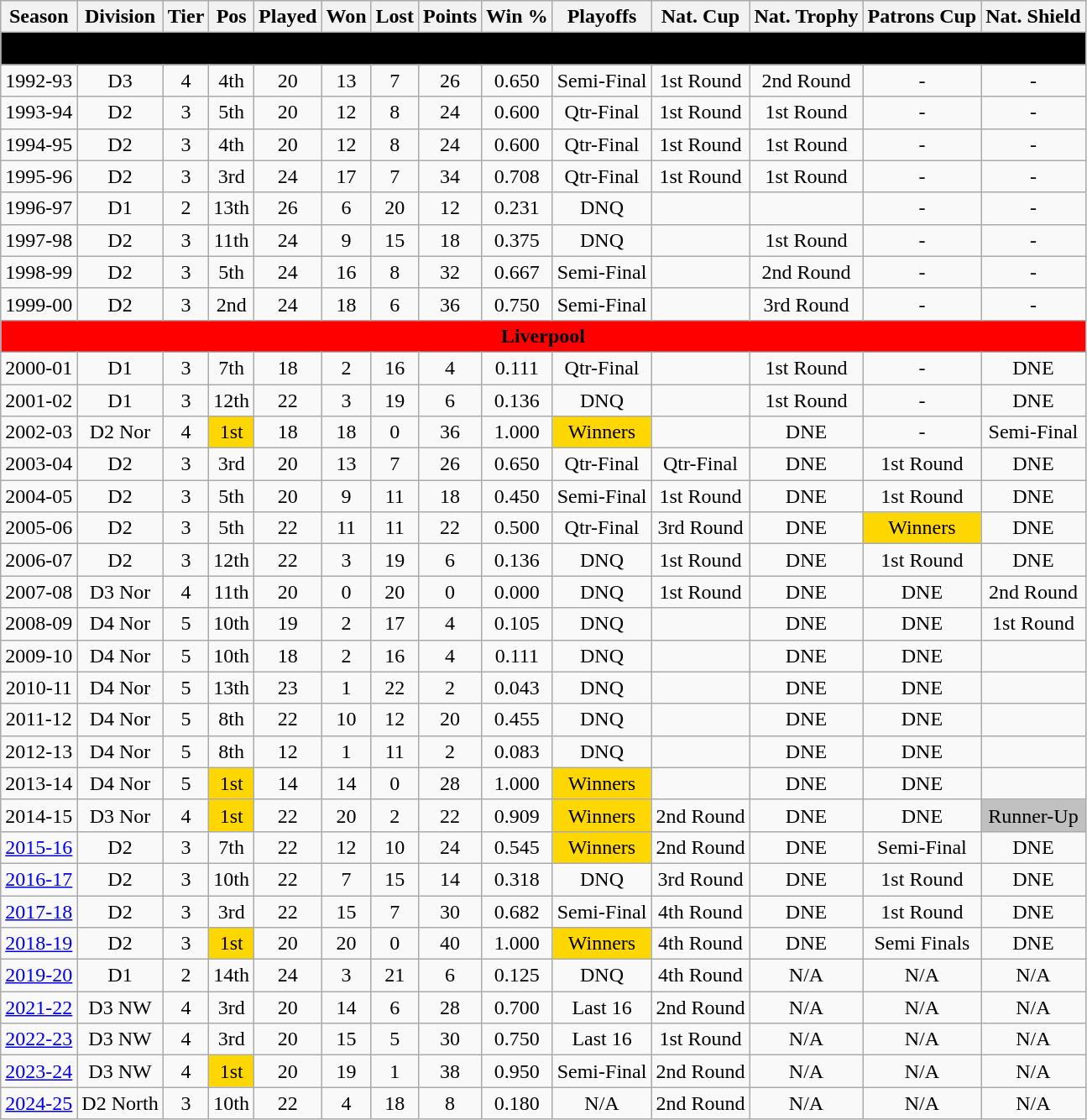<table class="wikitable" style="text-align: center;">
<tr bgcolor="#efefef">
<th>Season</th>
<th>Division</th>
<th>Tier</th>
<th>Pos</th>
<th>Played</th>
<th>Won</th>
<th>Lost</th>
<th>Points</th>
<th>Win %</th>
<th>Playoffs</th>
<th>Nat. Cup</th>
<th>Nat. Trophy</th>
<th>Patrons Cup</th>
<th>Nat. Shield</th>
</tr>
<tr>
<td colspan="14" align=center bgcolor="black"><span><strong>Liverpool Atac</strong></span></td>
</tr>
<tr>
<td>1992-93</td>
<td>D3</td>
<td>4</td>
<td>4th</td>
<td>20</td>
<td>13</td>
<td>7</td>
<td>26</td>
<td>0.650</td>
<td>Semi-Final</td>
<td>1st Round</td>
<td>2nd Round</td>
<td>-</td>
<td>-</td>
</tr>
<tr>
<td>1993-94</td>
<td>D2</td>
<td>3</td>
<td>5th</td>
<td>20</td>
<td>12</td>
<td>8</td>
<td>24</td>
<td>0.600</td>
<td>Qtr-Final</td>
<td>1st Round</td>
<td>1st Round</td>
<td>-</td>
<td>-</td>
</tr>
<tr>
<td>1994-95</td>
<td>D2</td>
<td>3</td>
<td>4th</td>
<td>20</td>
<td>12</td>
<td>8</td>
<td>24</td>
<td>0.600</td>
<td>Qtr-Final</td>
<td>1st Round</td>
<td>1st Round</td>
<td>-</td>
<td>-</td>
</tr>
<tr>
<td>1995-96</td>
<td>D2</td>
<td>3</td>
<td>3rd</td>
<td>24</td>
<td>17</td>
<td>7</td>
<td>34</td>
<td>0.708</td>
<td>Qtr-Final</td>
<td>1st Round</td>
<td>1st Round</td>
<td>-</td>
<td>-</td>
</tr>
<tr>
<td>1996-97</td>
<td>D1</td>
<td>2</td>
<td>13th</td>
<td>26</td>
<td>6</td>
<td>20</td>
<td>12</td>
<td>0.231</td>
<td>DNQ</td>
<td></td>
<td></td>
<td>-</td>
<td>-</td>
</tr>
<tr>
<td>1997-98</td>
<td>D2</td>
<td>3</td>
<td>11th</td>
<td>24</td>
<td>9</td>
<td>15</td>
<td>18</td>
<td>0.375</td>
<td>DNQ</td>
<td></td>
<td>1st Round</td>
<td>-</td>
<td>-</td>
</tr>
<tr>
<td>1998-99</td>
<td>D2</td>
<td>3</td>
<td>5th</td>
<td>24</td>
<td>16</td>
<td>8</td>
<td>32</td>
<td>0.667</td>
<td>Semi-Final</td>
<td></td>
<td>2nd Round</td>
<td>-</td>
<td>-</td>
</tr>
<tr>
<td>1999-00</td>
<td>D2</td>
<td>3</td>
<td>2nd</td>
<td>24</td>
<td>18</td>
<td>6</td>
<td>36</td>
<td>0.750</td>
<td>Semi-Final</td>
<td></td>
<td>3rd Round</td>
<td>-</td>
<td>-</td>
</tr>
<tr>
<td colspan="14" align=center bgcolor="red"><span><strong>Liverpool</strong></span></td>
</tr>
<tr>
<td>2000-01</td>
<td>D1</td>
<td>3</td>
<td>7th</td>
<td>18</td>
<td>2</td>
<td>16</td>
<td>4</td>
<td>0.111</td>
<td>Qtr-Final</td>
<td></td>
<td>1st Round</td>
<td>-</td>
<td>DNE</td>
</tr>
<tr>
<td>2001-02</td>
<td>D1</td>
<td>3</td>
<td>12th</td>
<td>22</td>
<td>3</td>
<td>19</td>
<td>6</td>
<td>0.136</td>
<td>DNQ</td>
<td></td>
<td>1st Round</td>
<td>-</td>
<td>DNE</td>
</tr>
<tr>
<td>2002-03</td>
<td>D2 Nor</td>
<td>4</td>
<td bgcolor=gold>1st</td>
<td>18</td>
<td>18</td>
<td>0</td>
<td>36</td>
<td>1.000</td>
<td bgcolor=gold>Winners</td>
<td></td>
<td>DNE</td>
<td>-</td>
<td>Semi-Final</td>
</tr>
<tr>
<td>2003-04</td>
<td>D2</td>
<td>3</td>
<td>3rd</td>
<td>20</td>
<td>13</td>
<td>7</td>
<td>26</td>
<td>0.650</td>
<td>Qtr-Final</td>
<td>Qtr-Final</td>
<td>DNE</td>
<td>1st Round</td>
<td>DNE</td>
</tr>
<tr>
<td>2004-05</td>
<td>D2</td>
<td>3</td>
<td>5th</td>
<td>20</td>
<td>9</td>
<td>11</td>
<td>18</td>
<td>0.450</td>
<td>Semi-Final</td>
<td>1st Round</td>
<td>DNE</td>
<td>1st Round</td>
<td>DNE</td>
</tr>
<tr>
<td>2005-06</td>
<td>D2</td>
<td>3</td>
<td>5th</td>
<td>22</td>
<td>11</td>
<td>11</td>
<td>22</td>
<td>0.500</td>
<td>Qtr-Final</td>
<td>3rd Round</td>
<td>DNE</td>
<td bgcolor=gold>Winners</td>
<td>DNE</td>
</tr>
<tr>
<td>2006-07</td>
<td>D2</td>
<td>3</td>
<td>12th</td>
<td>22</td>
<td>3</td>
<td>19</td>
<td>6</td>
<td>0.136</td>
<td>DNQ</td>
<td>1st Round</td>
<td>DNE</td>
<td>1st Round</td>
<td>DNE</td>
</tr>
<tr>
<td>2007-08</td>
<td>D3 Nor</td>
<td>4</td>
<td>11th</td>
<td>20</td>
<td>0</td>
<td>20</td>
<td>0</td>
<td>0.000</td>
<td>DNQ</td>
<td>1st Round</td>
<td>DNE</td>
<td>DNE</td>
<td>2nd Round</td>
</tr>
<tr>
<td>2008-09</td>
<td>D4 Nor</td>
<td>5</td>
<td>10th</td>
<td>19</td>
<td>2</td>
<td>17</td>
<td>4</td>
<td>0.105</td>
<td>DNQ</td>
<td></td>
<td>DNE</td>
<td>DNE</td>
<td>1st Round</td>
</tr>
<tr>
<td>2009-10</td>
<td>D4 Nor</td>
<td>5</td>
<td>10th</td>
<td>18</td>
<td>2</td>
<td>16</td>
<td>4</td>
<td>0.111</td>
<td>DNQ</td>
<td></td>
<td>DNE</td>
<td>DNE</td>
<td></td>
</tr>
<tr>
<td>2010-11</td>
<td>D4 Nor</td>
<td>5</td>
<td>13th</td>
<td>23</td>
<td>1</td>
<td>22</td>
<td>2</td>
<td>0.043</td>
<td>DNQ</td>
<td></td>
<td>DNE</td>
<td>DNE</td>
<td></td>
</tr>
<tr>
<td>2011-12</td>
<td>D4 Nor</td>
<td>5</td>
<td>8th</td>
<td>22</td>
<td>10</td>
<td>12</td>
<td>20</td>
<td>0.455</td>
<td>DNQ</td>
<td></td>
<td>DNE</td>
<td>DNE</td>
<td></td>
</tr>
<tr>
<td>2012-13</td>
<td>D4 Nor</td>
<td>5</td>
<td>8th</td>
<td>12</td>
<td>1</td>
<td>11</td>
<td>2</td>
<td>0.083</td>
<td>DNQ</td>
<td></td>
<td>DNE</td>
<td>DNE</td>
<td></td>
</tr>
<tr>
<td>2013-14</td>
<td>D4 Nor</td>
<td>5</td>
<td bgcolor=gold>1st</td>
<td>14</td>
<td>14</td>
<td>0</td>
<td>28</td>
<td>1.000</td>
<td bgcolor=gold>Winners</td>
<td></td>
<td>DNE</td>
<td>DNE</td>
<td></td>
</tr>
<tr>
<td>2014-15</td>
<td>D3 Nor</td>
<td>4</td>
<td bgcolor=gold>1st</td>
<td>22</td>
<td>20</td>
<td>2</td>
<td>22</td>
<td>0.909</td>
<td bgcolor=gold>Winners</td>
<td>2nd Round</td>
<td>DNE</td>
<td>DNE</td>
<td bgcolor=silver>Runner-Up</td>
</tr>
<tr>
<td><a href='#'>2015-16</a></td>
<td>D2</td>
<td>3</td>
<td>7th</td>
<td>22</td>
<td>12</td>
<td>10</td>
<td>24</td>
<td>0.545</td>
<td bgcolor=gold>Winners</td>
<td>2nd Round</td>
<td>DNE</td>
<td>Semi-Final</td>
<td>DNE</td>
</tr>
<tr>
<td><a href='#'>2016-17</a></td>
<td>D2</td>
<td>3</td>
<td>10th</td>
<td>22</td>
<td>7</td>
<td>15</td>
<td>14</td>
<td>0.318</td>
<td>DNQ</td>
<td>3rd Round</td>
<td>DNE</td>
<td>1st Round</td>
<td>DNE</td>
</tr>
<tr>
<td><a href='#'>2017-18</a></td>
<td>D2</td>
<td>3</td>
<td>3rd</td>
<td>22</td>
<td>15</td>
<td>7</td>
<td>30</td>
<td>0.682</td>
<td>Semi-Final</td>
<td>4th Round</td>
<td>DNE</td>
<td>1st Round</td>
<td>DNE</td>
</tr>
<tr>
<td><a href='#'>2018-19</a></td>
<td>D2</td>
<td>3</td>
<td bgcolor=gold>1st</td>
<td>20</td>
<td>20</td>
<td>0</td>
<td>40</td>
<td>1.000</td>
<td bgcolor=gold>Winners</td>
<td>4th Round</td>
<td>DNE</td>
<td>Semi Finals</td>
<td>DNE</td>
</tr>
<tr>
<td><a href='#'>2019-20</a></td>
<td>D1</td>
<td>2</td>
<td>14th</td>
<td>24</td>
<td>3</td>
<td>21</td>
<td>6</td>
<td>0.125</td>
<td>DNQ</td>
<td>4th Round</td>
<td>N/A</td>
<td>N/A</td>
<td>N/A</td>
</tr>
<tr>
<td><a href='#'>2021-22</a></td>
<td>D3 NW</td>
<td>4</td>
<td>3rd</td>
<td>20</td>
<td>14</td>
<td>6</td>
<td>28</td>
<td>0.700</td>
<td>Last 16</td>
<td>2nd Round</td>
<td>N/A</td>
<td>N/A</td>
<td>N/A</td>
</tr>
<tr>
<td><a href='#'>2022-23</a></td>
<td>D3 NW</td>
<td>4</td>
<td>3rd</td>
<td>20</td>
<td>15</td>
<td>5</td>
<td>30</td>
<td>0.750</td>
<td>Last 16</td>
<td>1st Round</td>
<td>N/A</td>
<td>N/A</td>
<td>N/A</td>
</tr>
<tr>
<td><a href='#'>2023-24</a></td>
<td>D3 NW</td>
<td>4</td>
<td bgcolor=gold>1st</td>
<td>20</td>
<td>19</td>
<td>1</td>
<td>38</td>
<td>0.950</td>
<td>Semi-Final</td>
<td>2nd Round</td>
<td>N/A</td>
<td>N/A</td>
<td>N/A</td>
</tr>
<tr>
<td><a href='#'>2024-25</a></td>
<td>D2 North</td>
<td>3</td>
<td>10th</td>
<td>22</td>
<td>4</td>
<td>18</td>
<td>8</td>
<td>0.180</td>
<td>N/A</td>
<td>2nd Round</td>
<td>N/A</td>
<td>N/A</td>
<td>N/A</td>
</tr>
</table>
